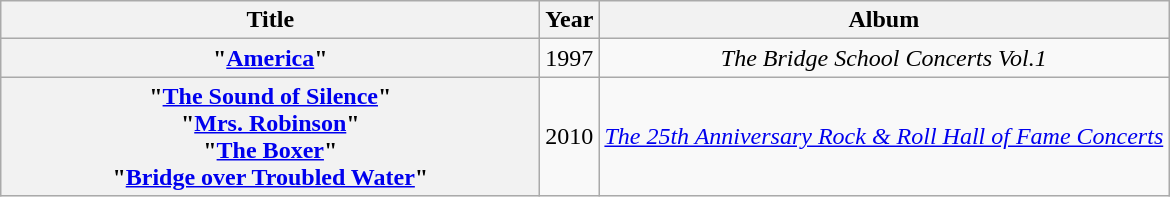<table class="wikitable plainrowheaders" style="text-align:center;">
<tr>
<th scope="col" style="width:22em;">Title</th>
<th scope="col">Year</th>
<th scope="col">Album</th>
</tr>
<tr>
<th scope="row">"<a href='#'>America</a>" </th>
<td>1997</td>
<td><em>The Bridge School Concerts Vol.1</em></td>
</tr>
<tr>
<th scope="row">"<a href='#'>The Sound of Silence</a>" <br>"<a href='#'>Mrs. Robinson</a>" <br>"<a href='#'>The Boxer</a>" <br>"<a href='#'>Bridge over Troubled Water</a>" </th>
<td>2010</td>
<td><em><a href='#'>The 25th Anniversary Rock & Roll Hall of Fame Concerts</a></em></td>
</tr>
</table>
